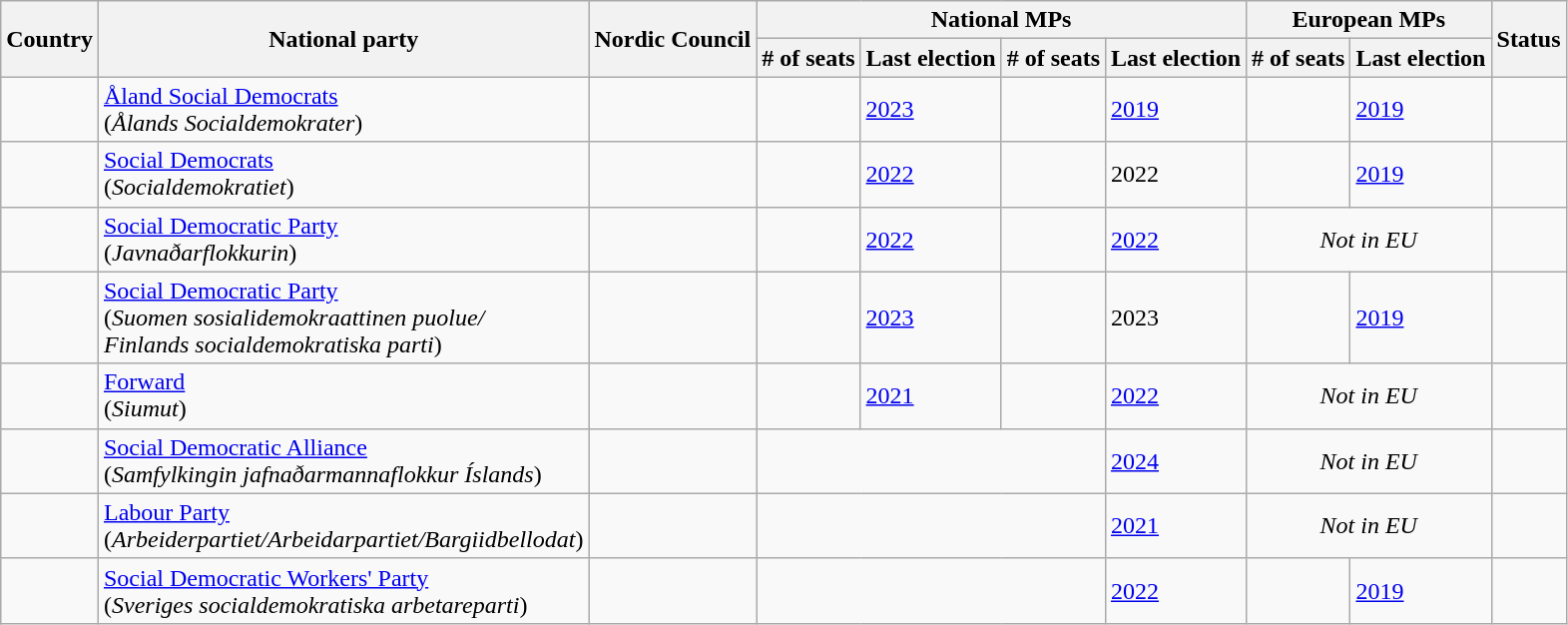<table class="wikitable sortable">
<tr>
<th rowspan=2>Country</th>
<th rowspan=2>National party</th>
<th rowspan=2>Nordic Council</th>
<th colspan=4>National MPs</th>
<th colspan=2>European MPs</th>
<th rowspan=2>Status</th>
</tr>
<tr>
<th># of seats</th>
<th>Last election</th>
<th># of seats</th>
<th>Last election</th>
<th># of seats</th>
<th>Last election</th>
</tr>
<tr>
<td></td>
<td><a href='#'>Åland Social Democrats</a><br>(<em>Ålands Socialdemokrater</em>)</td>
<td></td>
<td></td>
<td><a href='#'>2023</a></td>
<td><small></small></td>
<td><a href='#'>2019</a></td>
<td></td>
<td><a href='#'>2019</a></td>
<td></td>
</tr>
<tr>
<td></td>
<td><a href='#'>Social Democrats</a><br>(<em>Socialdemokratiet</em>)</td>
<td></td>
<td></td>
<td><a href='#'>2022</a></td>
<td></td>
<td>2022</td>
<td></td>
<td><a href='#'>2019</a></td>
<td></td>
</tr>
<tr>
<td></td>
<td><a href='#'>Social Democratic Party</a><br>(<em>Javnaðarflokkurin</em>)</td>
<td></td>
<td></td>
<td><a href='#'>2022</a></td>
<td><small></small></td>
<td><a href='#'>2022</a></td>
<td colspan=2 style="text-align:center;"><em>Not in EU</em></td>
<td></td>
</tr>
<tr>
<td></td>
<td><a href='#'>Social Democratic Party</a><br>(<em>Suomen sosialidemokraattinen puolue/<br>Finlands socialdemokratiska parti</em>)</td>
<td></td>
<td></td>
<td><a href='#'>2023</a></td>
<td></td>
<td>2023</td>
<td></td>
<td><a href='#'>2019</a></td>
<td></td>
</tr>
<tr>
<td></td>
<td><a href='#'>Forward</a><br>(<em>Siumut</em>)</td>
<td></td>
<td></td>
<td><a href='#'>2021</a></td>
<td><small></small></td>
<td><a href='#'>2022</a></td>
<td colspan=2 style="text-align:center;"><em>Not in EU</em></td>
<td></td>
</tr>
<tr>
<td></td>
<td><a href='#'>Social Democratic Alliance</a><br>(<em>Samfylkingin jafnaðarmannaflokkur Íslands</em>)</td>
<td></td>
<td colspan=3></td>
<td><a href='#'>2024</a></td>
<td colspan=2 style="text-align:center;"><em>Not in EU</em></td>
<td></td>
</tr>
<tr>
<td></td>
<td><a href='#'>Labour Party</a><br>(<em>Arbeiderpartiet/Arbeidarpartiet/Bargiidbellodat</em>)</td>
<td></td>
<td colspan=3></td>
<td><a href='#'>2021</a></td>
<td colspan=2 style="text-align:center;"><em>Not in EU</em></td>
<td></td>
</tr>
<tr>
<td></td>
<td><a href='#'>Social Democratic Workers' Party</a><br>(<em>Sveriges socialdemokratiska arbetareparti</em>)</td>
<td></td>
<td colspan=3></td>
<td><a href='#'>2022</a></td>
<td></td>
<td><a href='#'>2019</a></td>
<td></td>
</tr>
</table>
